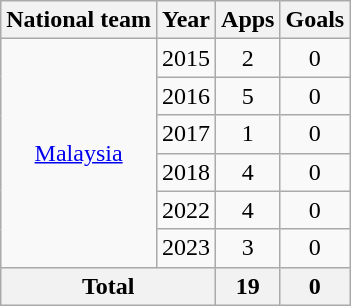<table class=wikitable style="text-align: center;">
<tr>
<th>National team</th>
<th>Year</th>
<th>Apps</th>
<th>Goals</th>
</tr>
<tr>
<td rowspan=6><a href='#'>Malaysia</a></td>
<td>2015</td>
<td>2</td>
<td>0</td>
</tr>
<tr>
<td>2016</td>
<td>5</td>
<td>0</td>
</tr>
<tr>
<td>2017</td>
<td>1</td>
<td>0</td>
</tr>
<tr>
<td>2018</td>
<td>4</td>
<td>0</td>
</tr>
<tr>
<td>2022</td>
<td>4</td>
<td>0</td>
</tr>
<tr>
<td>2023</td>
<td>3</td>
<td>0</td>
</tr>
<tr>
<th colspan=2>Total</th>
<th>19</th>
<th>0</th>
</tr>
</table>
